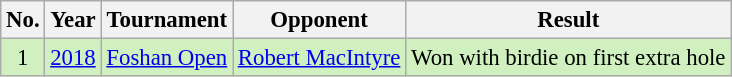<table class="wikitable" style="font-size:95%;">
<tr>
<th>No.</th>
<th>Year</th>
<th>Tournament</th>
<th>Opponent</th>
<th>Result</th>
</tr>
<tr style="background:#D0F0C0;">
<td align=center>1</td>
<td><a href='#'>2018</a></td>
<td><a href='#'>Foshan Open</a></td>
<td> <a href='#'>Robert MacIntyre</a></td>
<td>Won with birdie on first extra hole</td>
</tr>
</table>
